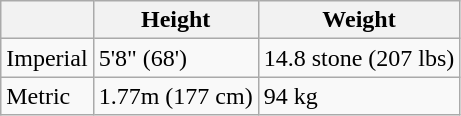<table class="wikitable">
<tr>
<th></th>
<th><strong>Height</strong></th>
<th>Weight</th>
</tr>
<tr>
<td>Imperial</td>
<td>5'8" (68')</td>
<td>14.8 stone (207 lbs)</td>
</tr>
<tr>
<td>Metric</td>
<td>1.77m (177 cm)</td>
<td>94 kg</td>
</tr>
</table>
